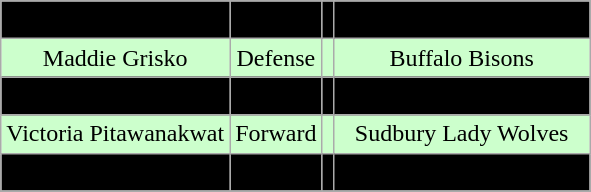<table class="wikitable">
<tr align="center" bgcolor=" ">
<td>Lauren Carroll</td>
<td>Defense</td>
<td></td>
<td>Oakville Jr. Hornets</td>
</tr>
<tr align="center" bgcolor="#ccffcc">
<td>Maddie Grisko</td>
<td>Defense</td>
<td></td>
<td>Buffalo Bisons</td>
</tr>
<tr align="center" bgcolor=" ">
<td>Darcy Henderson</td>
<td>Forward</td>
<td></td>
<td>Burlington Jr. Barracudas</td>
</tr>
<tr align="center" bgcolor="#ccffcc">
<td>Victoria Pitawanakwat</td>
<td>Forward</td>
<td></td>
<td>Sudbury Lady Wolves</td>
</tr>
<tr align="center" bgcolor=" ">
<td>Christa Vuglar</td>
<td>Defense</td>
<td></td>
<td>Chicago Mission</td>
</tr>
<tr align="center" bgcolor=" ">
</tr>
</table>
